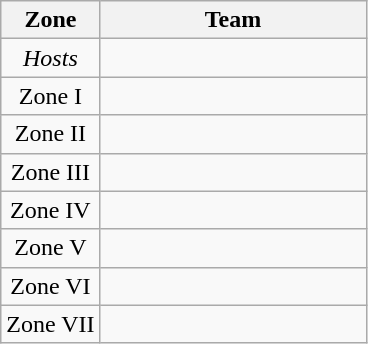<table class="wikitable">
<tr>
<th>Zone</th>
<th width=170>Team</th>
</tr>
<tr>
<td align=center><em>Hosts</em></td>
<td></td>
</tr>
<tr>
<td align=center>Zone I</td>
<td></td>
</tr>
<tr>
<td align=center>Zone II</td>
<td></td>
</tr>
<tr>
<td align=center>Zone III</td>
<td> <em></em></td>
</tr>
<tr>
<td align=center>Zone IV</td>
<td> <em></em></td>
</tr>
<tr>
<td align=center>Zone V</td>
<td></td>
</tr>
<tr>
<td align=center>Zone VI</td>
<td> <em></em></td>
</tr>
<tr>
<td align=center>Zone VII</td>
<td> <em></em></td>
</tr>
</table>
